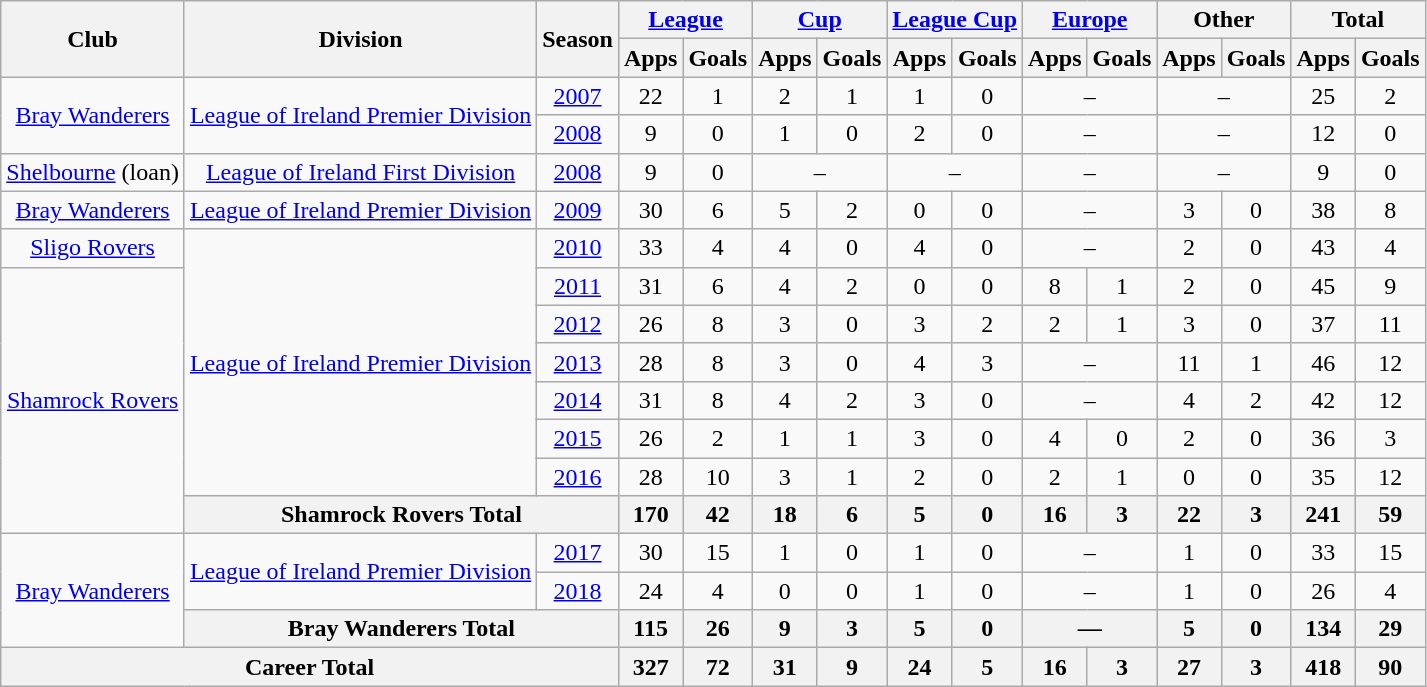<table class="wikitable" style="text-align:center">
<tr>
<th rowspan="2">Club</th>
<th rowspan="2">Division</th>
<th rowspan="2">Season</th>
<th colspan="2"><a href='#'>League</a></th>
<th colspan="2"><a href='#'>Cup</a></th>
<th colspan="2"><a href='#'>League Cup</a></th>
<th colspan="2"><a href='#'>Europe</a></th>
<th colspan="2">Other</th>
<th colspan="2">Total</th>
</tr>
<tr>
<th>Apps</th>
<th>Goals</th>
<th>Apps</th>
<th>Goals</th>
<th>Apps</th>
<th>Goals</th>
<th>Apps</th>
<th>Goals</th>
<th>Apps</th>
<th>Goals</th>
<th>Apps</th>
<th>Goals</th>
</tr>
<tr>
<td rowspan="2"><a href='#'>Bray Wanderers</a></td>
<td rowspan="2"><a href='#'>League of Ireland Premier Division</a></td>
<td><a href='#'>2007</a></td>
<td>22</td>
<td>1</td>
<td>2</td>
<td>1</td>
<td>1</td>
<td>0</td>
<td colspan="2">–</td>
<td colspan="2">–</td>
<td>25</td>
<td>2</td>
</tr>
<tr>
<td><a href='#'>2008</a></td>
<td>9</td>
<td>0</td>
<td>1</td>
<td>0</td>
<td>2</td>
<td>0</td>
<td colspan="2">–</td>
<td colspan="2">–</td>
<td>12</td>
<td>0</td>
</tr>
<tr>
<td><a href='#'>Shelbourne</a> (loan)</td>
<td><a href='#'>League of Ireland First Division</a></td>
<td><a href='#'>2008</a></td>
<td>9</td>
<td>0</td>
<td colspan="2">–</td>
<td colspan="2">–</td>
<td colspan="2">–</td>
<td colspan="2">–</td>
<td>9</td>
<td>0</td>
</tr>
<tr>
<td><a href='#'>Bray Wanderers</a></td>
<td><a href='#'>League of Ireland Premier Division</a></td>
<td><a href='#'>2009</a></td>
<td>30</td>
<td>6</td>
<td>5</td>
<td>2</td>
<td>0</td>
<td>0</td>
<td colspan="2">–</td>
<td>3</td>
<td>0</td>
<td>38</td>
<td>8</td>
</tr>
<tr>
<td><a href='#'>Sligo Rovers</a></td>
<td rowspan="7"><a href='#'>League of Ireland Premier Division</a></td>
<td><a href='#'>2010</a></td>
<td>33</td>
<td>4</td>
<td>4</td>
<td>0</td>
<td>4</td>
<td>0</td>
<td colspan="2">–</td>
<td>2</td>
<td>0</td>
<td>43</td>
<td>4</td>
</tr>
<tr>
<td rowspan="7"><a href='#'>Shamrock Rovers</a></td>
<td><a href='#'>2011</a></td>
<td>31</td>
<td>6</td>
<td>4</td>
<td>2</td>
<td>0</td>
<td>0</td>
<td>8</td>
<td>1</td>
<td>2</td>
<td>0</td>
<td>45</td>
<td>9</td>
</tr>
<tr>
<td><a href='#'>2012</a></td>
<td>26</td>
<td>8</td>
<td>3</td>
<td>0</td>
<td>3</td>
<td>2</td>
<td>2</td>
<td>1</td>
<td>3</td>
<td>0</td>
<td>37</td>
<td>11</td>
</tr>
<tr>
<td><a href='#'>2013</a></td>
<td>28</td>
<td>8</td>
<td>3</td>
<td>0</td>
<td>4</td>
<td>3</td>
<td colspan="2">–</td>
<td>11</td>
<td>1</td>
<td>46</td>
<td>12</td>
</tr>
<tr>
<td><a href='#'>2014</a></td>
<td>31</td>
<td>8</td>
<td>4</td>
<td>2</td>
<td>3</td>
<td>0</td>
<td colspan="2">–</td>
<td>4</td>
<td>2</td>
<td>42</td>
<td>12</td>
</tr>
<tr>
<td><a href='#'>2015</a></td>
<td>26</td>
<td>2</td>
<td>1</td>
<td>1</td>
<td>3</td>
<td>0</td>
<td>4</td>
<td>0</td>
<td>2</td>
<td>0</td>
<td>36</td>
<td>3</td>
</tr>
<tr>
<td><a href='#'>2016</a></td>
<td>28</td>
<td>10</td>
<td>3</td>
<td>1</td>
<td>2</td>
<td>0</td>
<td>2</td>
<td>1</td>
<td>0</td>
<td>0</td>
<td>35</td>
<td>12</td>
</tr>
<tr>
<th colspan="2">Shamrock Rovers Total</th>
<th>170</th>
<th>42</th>
<th>18</th>
<th>6</th>
<th>5</th>
<th>0</th>
<th>16</th>
<th>3</th>
<th>22</th>
<th>3</th>
<th>241</th>
<th>59</th>
</tr>
<tr>
<td rowspan="3"><a href='#'>Bray Wanderers</a></td>
<td rowspan="2"><a href='#'>League of Ireland Premier Division</a></td>
<td><a href='#'>2017</a></td>
<td>30</td>
<td>15</td>
<td>1</td>
<td>0</td>
<td>1</td>
<td>0</td>
<td colspan="2">–</td>
<td>1</td>
<td>0</td>
<td>33</td>
<td>15</td>
</tr>
<tr>
<td><a href='#'>2018</a></td>
<td>24</td>
<td>4</td>
<td>0</td>
<td>0</td>
<td>1</td>
<td>0</td>
<td colspan="2">–</td>
<td>1</td>
<td>0</td>
<td>26</td>
<td>4</td>
</tr>
<tr>
<th colspan="2">Bray Wanderers Total</th>
<th>115</th>
<th>26</th>
<th>9</th>
<th>3</th>
<th>5</th>
<th>0</th>
<th colspan="2">—</th>
<th>5</th>
<th>0</th>
<th>134</th>
<th>29</th>
</tr>
<tr>
<th colspan="3">Career Total</th>
<th>327</th>
<th>72</th>
<th>31</th>
<th>9</th>
<th>24</th>
<th>5</th>
<th>16</th>
<th>3</th>
<th>27</th>
<th>3</th>
<th>418</th>
<th>90</th>
</tr>
</table>
